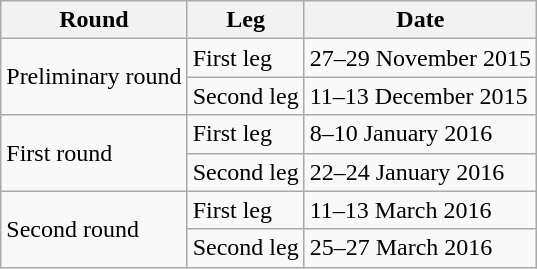<table class="wikitable">
<tr>
<th>Round</th>
<th>Leg</th>
<th>Date</th>
</tr>
<tr>
<td rowspan=2>Preliminary round</td>
<td>First leg</td>
<td>27–29 November 2015</td>
</tr>
<tr>
<td>Second leg</td>
<td>11–13 December 2015</td>
</tr>
<tr>
<td rowspan=2>First round</td>
<td>First leg</td>
<td>8–10 January 2016</td>
</tr>
<tr>
<td>Second leg</td>
<td>22–24 January 2016</td>
</tr>
<tr>
<td rowspan=2>Second round</td>
<td>First leg</td>
<td>11–13 March 2016</td>
</tr>
<tr>
<td>Second leg</td>
<td>25–27 March 2016</td>
</tr>
</table>
